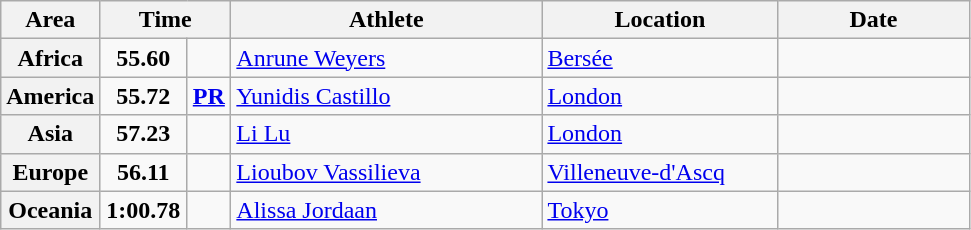<table class="wikitable">
<tr>
<th width="45">Area</th>
<th width="80" colspan="2">Time</th>
<th width="200">Athlete</th>
<th width="150">Location</th>
<th width="120">Date</th>
</tr>
<tr>
<th>Africa</th>
<td align="center"><strong>55.60</strong></td>
<td align="center"><strong></strong></td>
<td> <a href='#'>Anrune Weyers</a></td>
<td> <a href='#'>Bersée</a></td>
<td align="right"></td>
</tr>
<tr>
<th>America</th>
<td align="center"><strong>55.72</strong></td>
<td align="center"><strong><a href='#'>PR</a></strong></td>
<td> <a href='#'>Yunidis Castillo</a></td>
<td> <a href='#'>London</a></td>
<td align="right"></td>
</tr>
<tr>
<th>Asia</th>
<td align="center"><strong>57.23</strong></td>
<td align="center"></td>
<td> <a href='#'>Li Lu</a></td>
<td> <a href='#'>London</a></td>
<td align="right"></td>
</tr>
<tr>
<th>Europe</th>
<td align="center"><strong>56.11</strong></td>
<td align="center"></td>
<td> <a href='#'>Lioubov Vassilieva</a></td>
<td> <a href='#'>Villeneuve-d'Ascq</a></td>
<td align="right"></td>
</tr>
<tr>
<th>Oceania</th>
<td align="center"><strong>1:00.78</strong></td>
<td align="center"></td>
<td> <a href='#'>Alissa Jordaan</a></td>
<td> <a href='#'>Tokyo</a></td>
<td align="right"></td>
</tr>
</table>
